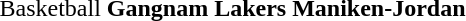<table>
<tr>
<td>Basketball</td>
<td><strong>Gangnam Lakers</strong></td>
<td><strong>Maniken-Jordan</strong></td>
<td></td>
</tr>
</table>
